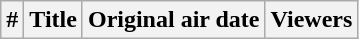<table class="wikitable plainrowheaders">
<tr>
<th>#</th>
<th>Title</th>
<th>Original air date</th>
<th>Viewers<br>








</th>
</tr>
</table>
